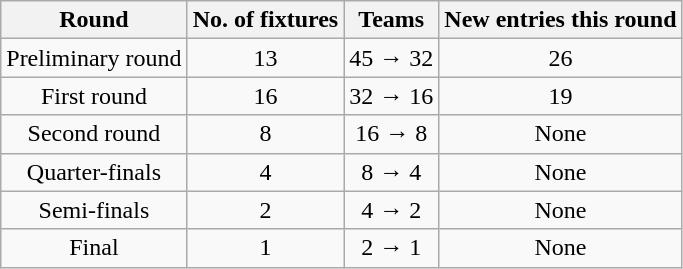<table class="wikitable" style="text-align:center">
<tr>
<th>Round</th>
<th>No. of fixtures</th>
<th>Teams</th>
<th>New entries this round</th>
</tr>
<tr>
<td>Preliminary round</td>
<td>13</td>
<td>45 → 32</td>
<td>26</td>
</tr>
<tr>
<td>First round</td>
<td>16</td>
<td>32 → 16</td>
<td>19</td>
</tr>
<tr>
<td>Second round</td>
<td>8</td>
<td>16 → 8</td>
<td>None</td>
</tr>
<tr>
<td>Quarter-finals</td>
<td>4</td>
<td>8 → 4</td>
<td>None</td>
</tr>
<tr>
<td>Semi-finals</td>
<td>2</td>
<td>4 → 2</td>
<td>None</td>
</tr>
<tr>
<td>Final</td>
<td>1</td>
<td>2 → 1</td>
<td>None</td>
</tr>
</table>
